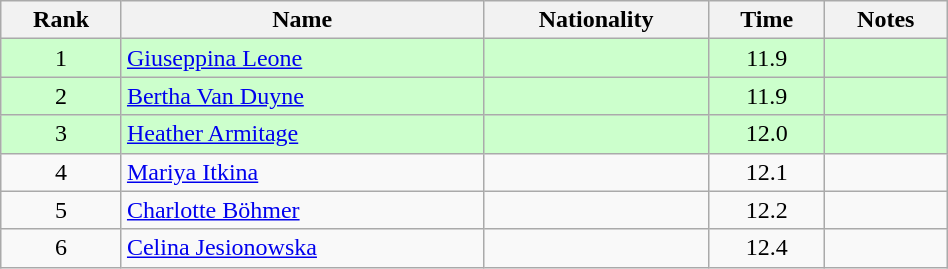<table class="wikitable sortable" style="text-align:center;width: 50%">
<tr>
<th>Rank</th>
<th>Name</th>
<th>Nationality</th>
<th>Time</th>
<th>Notes</th>
</tr>
<tr bgcolor=ccffcc>
<td>1</td>
<td align=left><a href='#'>Giuseppina Leone</a></td>
<td align=left></td>
<td>11.9</td>
<td></td>
</tr>
<tr bgcolor=ccffcc>
<td>2</td>
<td align=left><a href='#'>Bertha Van Duyne</a></td>
<td align=left></td>
<td>11.9</td>
<td></td>
</tr>
<tr bgcolor=ccffcc>
<td>3</td>
<td align=left><a href='#'>Heather Armitage</a></td>
<td align=left></td>
<td>12.0</td>
<td></td>
</tr>
<tr>
<td>4</td>
<td align=left><a href='#'>Mariya Itkina</a></td>
<td align=left></td>
<td>12.1</td>
<td></td>
</tr>
<tr>
<td>5</td>
<td align=left><a href='#'>Charlotte Böhmer</a></td>
<td align=left></td>
<td>12.2</td>
<td></td>
</tr>
<tr>
<td>6</td>
<td align=left><a href='#'>Celina Jesionowska</a></td>
<td align=left></td>
<td>12.4</td>
<td></td>
</tr>
</table>
